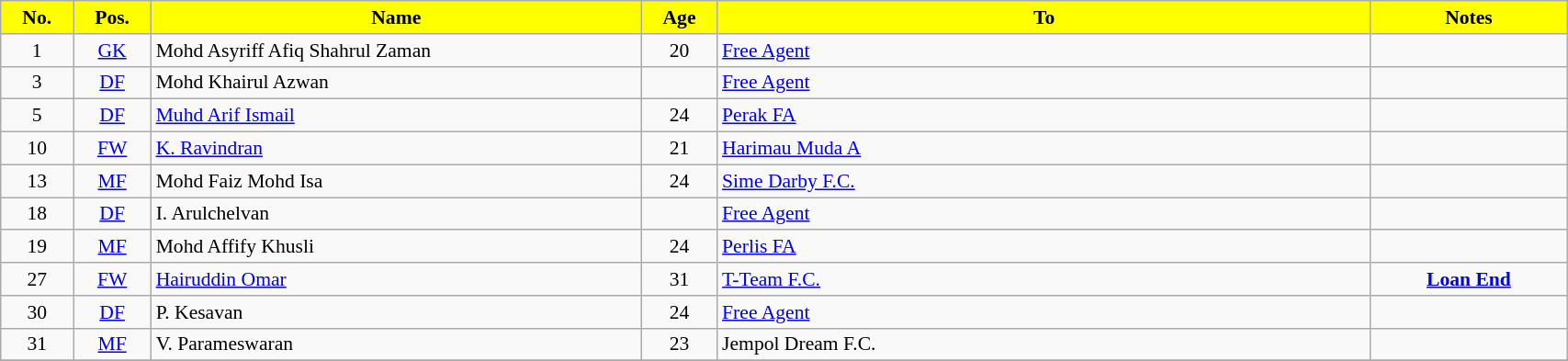<table class="wikitable sortable" style="text-align:Center; font-size:90%; width:90%;">
<tr>
<th style="background:Yellow; color:Black; width:2%">No.</th>
<th style="background:Yellow; color:Black; width:2%">Pos.</th>
<th style="background:Yellow; color:Black; width:15%">Name</th>
<th style="background:Yellow; color:Black; width:2%">Age</th>
<th style="background:Yellow; color:Black; width:20%">To</th>
<th style="background:Yellow; color:Black; width:6%">Notes</th>
</tr>
<tr>
<td>1</td>
<td><a href='#'>GK</a></td>
<td align=left> Mohd Asyriff Afiq Shahrul Zaman</td>
<td>20</td>
<td align=left> <a href='#'>Free Agent</a></td>
<td></td>
</tr>
<tr>
<td>3</td>
<td><a href='#'>DF</a></td>
<td align=left> Mohd Khairul Azwan</td>
<td></td>
<td align=left> <a href='#'>Free Agent</a></td>
<td></td>
</tr>
<tr>
<td>5</td>
<td><a href='#'>DF</a></td>
<td align=left> <a href='#'>Muhd Arif Ismail</a></td>
<td>24</td>
<td align=left> <a href='#'>Perak FA</a></td>
<td></td>
</tr>
<tr>
<td>10</td>
<td><a href='#'>FW</a></td>
<td align=left> <a href='#'>K. Ravindran</a></td>
<td>21</td>
<td align=left> <a href='#'>Harimau Muda A</a></td>
<td></td>
</tr>
<tr>
<td>13</td>
<td><a href='#'>MF</a></td>
<td align=left> Mohd Faiz Mohd Isa</td>
<td>24</td>
<td align=left> <a href='#'>Sime Darby F.C.</a></td>
<td></td>
</tr>
<tr>
<td>18</td>
<td><a href='#'>DF</a></td>
<td align=left> I. Arulchelvan</td>
<td></td>
<td align=left> <a href='#'>Free Agent</a></td>
<td></td>
</tr>
<tr>
<td>19</td>
<td><a href='#'>MF</a></td>
<td align=left> Mohd Affify Khusli</td>
<td>24</td>
<td align=left> <a href='#'>Perlis FA</a></td>
<td></td>
</tr>
<tr>
<td>27</td>
<td><a href='#'>FW</a></td>
<td align=left> <a href='#'>Hairuddin Omar</a></td>
<td>31</td>
<td align=left> <a href='#'>T-Team F.C.</a></td>
<td><strong><a href='#'>Loan End</a></strong></td>
</tr>
<tr>
<td>30</td>
<td><a href='#'>DF</a></td>
<td align=left> P. Kesavan</td>
<td>24</td>
<td align=left> <a href='#'>Free Agent</a></td>
<td></td>
</tr>
<tr>
<td>31</td>
<td><a href='#'>MF</a></td>
<td align=left> V. Parameswaran</td>
<td>23</td>
<td align=left> Jempol Dream F.C.</td>
<td></td>
</tr>
<tr>
</tr>
</table>
